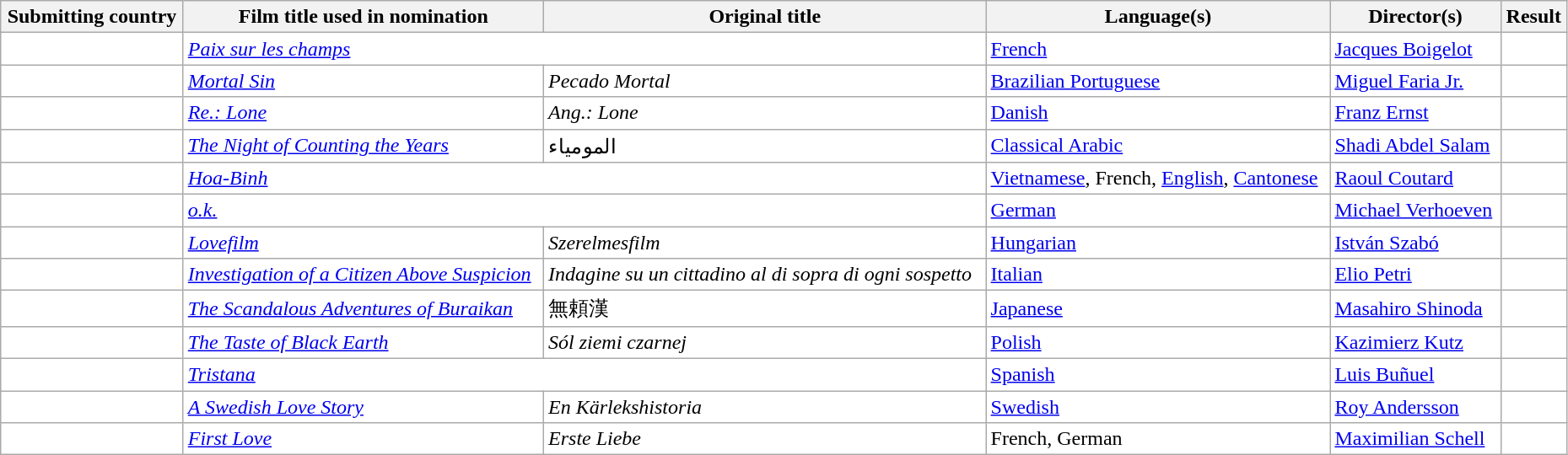<table class="wikitable sortable" width="98%" style="background:#ffffff;">
<tr>
<th>Submitting country</th>
<th>Film title used in nomination</th>
<th>Original title</th>
<th>Language(s)</th>
<th>Director(s)</th>
<th>Result</th>
</tr>
<tr>
<td></td>
<td colspan="2"><em><a href='#'>Paix sur les champs</a></em></td>
<td><a href='#'>French</a></td>
<td><a href='#'>Jacques Boigelot</a></td>
<td></td>
</tr>
<tr>
<td></td>
<td><em><a href='#'>Mortal Sin</a></em></td>
<td><em>Pecado Mortal</em></td>
<td><a href='#'>Brazilian Portuguese</a></td>
<td><a href='#'>Miguel Faria Jr.</a></td>
<td></td>
</tr>
<tr>
<td></td>
<td><em><a href='#'>Re.: Lone</a></em></td>
<td><em>Ang.: Lone</em></td>
<td><a href='#'>Danish</a></td>
<td><a href='#'>Franz Ernst</a></td>
<td></td>
</tr>
<tr>
<td></td>
<td><em><a href='#'>The Night of Counting the Years</a></em></td>
<td>المومياء</td>
<td><a href='#'>Classical Arabic</a></td>
<td><a href='#'>Shadi Abdel Salam</a></td>
<td></td>
</tr>
<tr>
<td></td>
<td colspan="2"><em><a href='#'>Hoa-Binh</a></em></td>
<td><a href='#'>Vietnamese</a>, French, <a href='#'>English</a>, <a href='#'>Cantonese</a></td>
<td><a href='#'>Raoul Coutard</a></td>
<td></td>
</tr>
<tr>
<td></td>
<td colspan="2"><em><a href='#'>o.k.</a></em></td>
<td><a href='#'>German</a></td>
<td><a href='#'>Michael Verhoeven</a></td>
<td></td>
</tr>
<tr>
<td></td>
<td><em><a href='#'>Lovefilm</a></em></td>
<td><em>Szerelmesfilm</em></td>
<td><a href='#'>Hungarian</a></td>
<td><a href='#'>István Szabó</a></td>
<td></td>
</tr>
<tr>
<td></td>
<td><em><a href='#'>Investigation of a Citizen Above Suspicion</a></em></td>
<td><em>Indagine su un cittadino al di sopra di ogni sospetto</em></td>
<td><a href='#'>Italian</a></td>
<td><a href='#'>Elio Petri</a></td>
<td></td>
</tr>
<tr>
<td></td>
<td><em><a href='#'>The Scandalous Adventures of Buraikan</a></em></td>
<td>無頼漢</td>
<td><a href='#'>Japanese</a></td>
<td><a href='#'>Masahiro Shinoda</a></td>
<td></td>
</tr>
<tr>
<td></td>
<td><em><a href='#'>The Taste of Black Earth</a></em></td>
<td><em>Sól ziemi czarnej</em></td>
<td><a href='#'>Polish</a></td>
<td><a href='#'>Kazimierz Kutz</a></td>
<td></td>
</tr>
<tr>
<td></td>
<td colspan="2"><em><a href='#'>Tristana</a></em></td>
<td><a href='#'>Spanish</a></td>
<td><a href='#'>Luis Buñuel</a></td>
<td></td>
</tr>
<tr>
<td></td>
<td><em><a href='#'>A Swedish Love Story</a></em></td>
<td><em>En Kärlekshistoria</em></td>
<td><a href='#'>Swedish</a></td>
<td><a href='#'>Roy Andersson</a></td>
<td></td>
</tr>
<tr>
<td></td>
<td><em><a href='#'>First Love</a></em></td>
<td><em>Erste Liebe</em></td>
<td>French, German</td>
<td><a href='#'>Maximilian Schell</a></td>
<td></td>
</tr>
</table>
